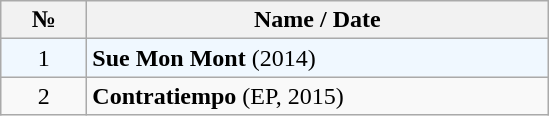<table class="wikitable sortable">
<tr>
<th align="left" width="50px">№</th>
<th align="left" width="300px">Name / Date</th>
</tr>
<tr bgcolor="#F0F8FF">
<td align="center">1</td>
<td align="left"><strong>Sue Mon Mont</strong> (2014)</td>
</tr>
<tr>
<td align="center">2</td>
<td align="left"><strong>Contratiempo</strong> (EP, 2015)</td>
</tr>
</table>
